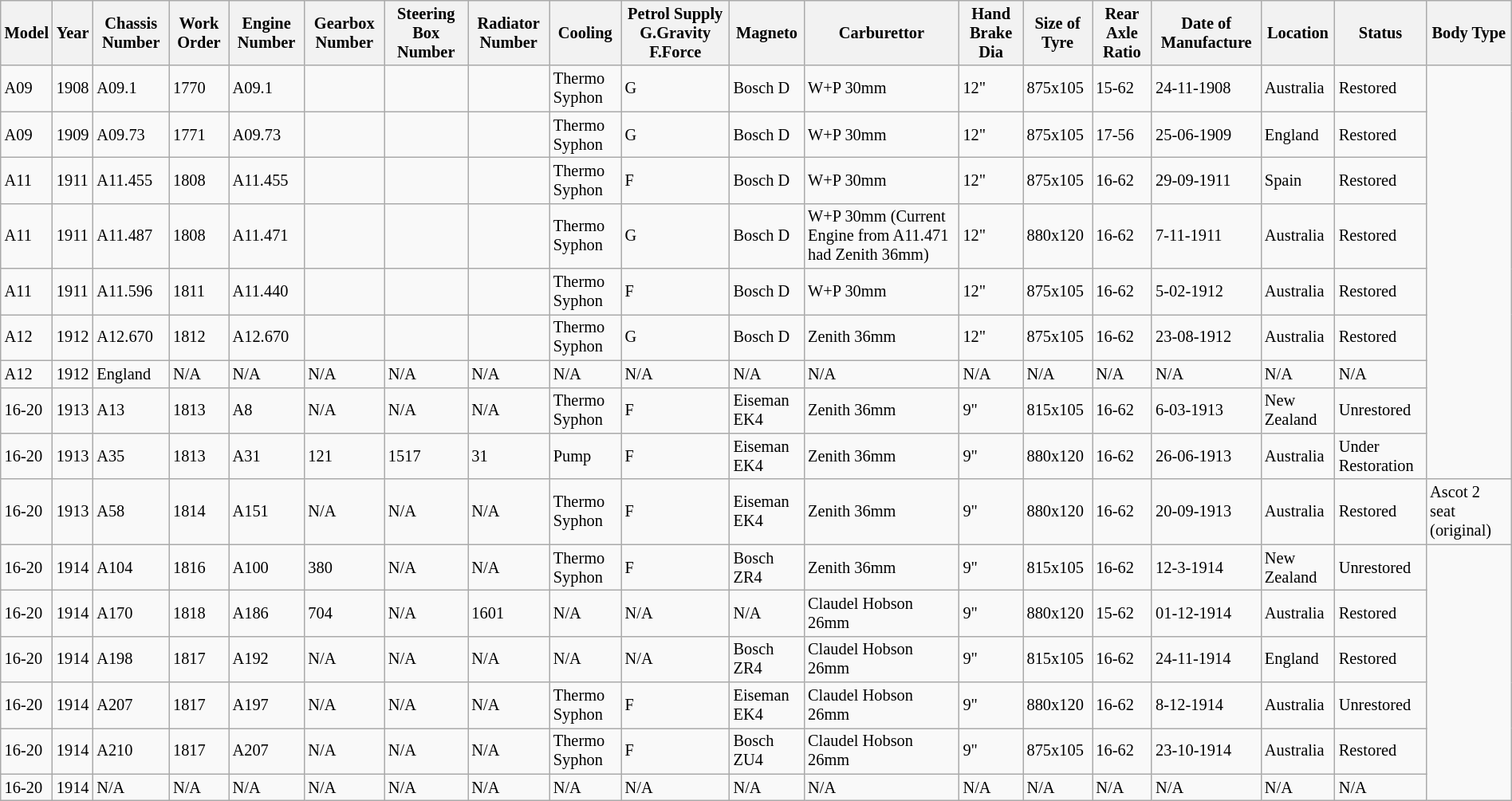<table class="wikitable" style="font-size: 85%; width:100%">
<tr ---->
<th>Model</th>
<th>Year</th>
<th>Chassis Number</th>
<th>Work Order</th>
<th>Engine Number</th>
<th>Gearbox Number</th>
<th>Steering Box Number</th>
<th>Radiator Number</th>
<th>Cooling</th>
<th>Petrol Supply G.Gravity F.Force</th>
<th>Magneto</th>
<th>Carburettor</th>
<th>Hand Brake Dia</th>
<th>Size of Tyre</th>
<th>Rear Axle Ratio</th>
<th>Date of Manufacture</th>
<th>Location</th>
<th>Status</th>
<th>Body Type</th>
</tr>
<tr>
<td>A09</td>
<td>1908</td>
<td>A09.1</td>
<td>1770</td>
<td>A09.1</td>
<td></td>
<td></td>
<td></td>
<td>Thermo Syphon</td>
<td>G</td>
<td>Bosch D</td>
<td>W+P 30mm</td>
<td>12"</td>
<td>875x105</td>
<td>15-62</td>
<td>24-11-1908</td>
<td>Australia</td>
<td>Restored</td>
</tr>
<tr>
<td>A09</td>
<td>1909</td>
<td>A09.73</td>
<td>1771</td>
<td>A09.73</td>
<td></td>
<td></td>
<td></td>
<td>Thermo Syphon</td>
<td>G</td>
<td>Bosch D</td>
<td>W+P 30mm</td>
<td>12"</td>
<td>875x105</td>
<td>17-56</td>
<td>25-06-1909</td>
<td>England</td>
<td>Restored</td>
</tr>
<tr>
<td>A11</td>
<td>1911</td>
<td>A11.455</td>
<td>1808</td>
<td>A11.455</td>
<td></td>
<td></td>
<td></td>
<td>Thermo Syphon</td>
<td>F</td>
<td>Bosch D</td>
<td>W+P 30mm</td>
<td>12"</td>
<td>875x105</td>
<td>16-62</td>
<td>29-09-1911</td>
<td>Spain</td>
<td>Restored</td>
</tr>
<tr>
<td>A11</td>
<td>1911</td>
<td>A11.487</td>
<td>1808</td>
<td>A11.471</td>
<td></td>
<td></td>
<td></td>
<td>Thermo Syphon</td>
<td>G</td>
<td>Bosch D</td>
<td>W+P 30mm (Current Engine from A11.471 had Zenith 36mm)</td>
<td>12"</td>
<td>880x120</td>
<td>16-62</td>
<td>7-11-1911</td>
<td>Australia</td>
<td>Restored</td>
</tr>
<tr>
<td>A11</td>
<td>1911</td>
<td>A11.596</td>
<td>1811</td>
<td>A11.440</td>
<td></td>
<td></td>
<td></td>
<td>Thermo Syphon</td>
<td>F</td>
<td>Bosch D</td>
<td>W+P 30mm</td>
<td>12"</td>
<td>875x105</td>
<td>16-62</td>
<td>5-02-1912</td>
<td>Australia</td>
<td>Restored</td>
</tr>
<tr>
<td>A12</td>
<td>1912</td>
<td>A12.670</td>
<td>1812</td>
<td>A12.670</td>
<td></td>
<td></td>
<td></td>
<td>Thermo Syphon</td>
<td>G</td>
<td>Bosch D</td>
<td>Zenith 36mm</td>
<td>12"</td>
<td>875x105</td>
<td>16-62</td>
<td>23-08-1912</td>
<td>Australia</td>
<td>Restored</td>
</tr>
<tr>
<td>A12</td>
<td>1912</td>
<td>England</td>
<td>N/A</td>
<td>N/A</td>
<td>N/A</td>
<td>N/A</td>
<td>N/A</td>
<td>N/A</td>
<td>N/A</td>
<td>N/A</td>
<td>N/A</td>
<td>N/A</td>
<td>N/A</td>
<td>N/A</td>
<td>N/A</td>
<td>N/A</td>
<td>N/A</td>
</tr>
<tr>
<td>16-20</td>
<td>1913</td>
<td>A13</td>
<td>1813</td>
<td>A8</td>
<td>N/A</td>
<td>N/A</td>
<td>N/A</td>
<td>Thermo Syphon</td>
<td>F</td>
<td>Eiseman EK4</td>
<td>Zenith 36mm</td>
<td>9"</td>
<td>815x105</td>
<td>16-62</td>
<td>6-03-1913</td>
<td>New Zealand</td>
<td>Unrestored</td>
</tr>
<tr>
<td>16-20</td>
<td>1913</td>
<td>A35</td>
<td>1813</td>
<td>A31</td>
<td>121</td>
<td>1517</td>
<td>31</td>
<td>Pump</td>
<td>F</td>
<td>Eiseman EK4</td>
<td>Zenith 36mm</td>
<td>9"</td>
<td>880x120</td>
<td>16-62</td>
<td>26-06-1913</td>
<td>Australia</td>
<td>Under Restoration</td>
</tr>
<tr>
<td>16-20</td>
<td>1913</td>
<td>A58</td>
<td>1814</td>
<td>A151</td>
<td>N/A</td>
<td>N/A</td>
<td>N/A</td>
<td>Thermo Syphon</td>
<td>F</td>
<td>Eiseman EK4</td>
<td>Zenith 36mm</td>
<td>9"</td>
<td>880x120</td>
<td>16-62</td>
<td>20-09-1913</td>
<td>Australia</td>
<td>Restored</td>
<td>Ascot 2 seat (original)</td>
</tr>
<tr>
<td>16-20</td>
<td>1914</td>
<td>A104</td>
<td>1816</td>
<td>A100</td>
<td>380</td>
<td>N/A</td>
<td>N/A</td>
<td>Thermo Syphon</td>
<td>F</td>
<td>Bosch ZR4</td>
<td>Zenith 36mm</td>
<td>9"</td>
<td>815x105</td>
<td>16-62</td>
<td>12-3-1914</td>
<td>New Zealand</td>
<td>Unrestored</td>
</tr>
<tr>
<td>16-20</td>
<td>1914</td>
<td>A170</td>
<td>1818</td>
<td>A186</td>
<td>704</td>
<td>N/A</td>
<td>1601</td>
<td>N/A</td>
<td>N/A</td>
<td>N/A</td>
<td>Claudel Hobson 26mm</td>
<td>9"</td>
<td>880x120</td>
<td>15-62</td>
<td>01-12-1914</td>
<td>Australia</td>
<td>Restored</td>
</tr>
<tr>
<td>16-20</td>
<td>1914</td>
<td>A198</td>
<td>1817</td>
<td>A192</td>
<td>N/A</td>
<td>N/A</td>
<td>N/A</td>
<td>N/A</td>
<td>N/A</td>
<td>Bosch ZR4</td>
<td>Claudel Hobson 26mm</td>
<td>9"</td>
<td>815x105</td>
<td>16-62</td>
<td>24-11-1914</td>
<td>England</td>
<td>Restored</td>
</tr>
<tr>
<td>16-20</td>
<td>1914</td>
<td>A207</td>
<td>1817</td>
<td>A197</td>
<td>N/A</td>
<td>N/A</td>
<td>N/A</td>
<td>Thermo Syphon</td>
<td>F</td>
<td>Eiseman EK4</td>
<td>Claudel Hobson 26mm</td>
<td>9"</td>
<td>880x120</td>
<td>16-62</td>
<td>8-12-1914</td>
<td>Australia</td>
<td>Unrestored</td>
</tr>
<tr>
<td>16-20</td>
<td>1914</td>
<td>A210</td>
<td>1817</td>
<td>A207</td>
<td>N/A</td>
<td>N/A</td>
<td>N/A</td>
<td>Thermo Syphon</td>
<td>F</td>
<td>Bosch ZU4</td>
<td>Claudel Hobson 26mm</td>
<td>9"</td>
<td>875x105</td>
<td>16-62</td>
<td>23-10-1914</td>
<td>Australia</td>
<td>Restored</td>
</tr>
<tr>
<td>16-20</td>
<td>1914</td>
<td>N/A</td>
<td>N/A</td>
<td>N/A</td>
<td>N/A</td>
<td>N/A</td>
<td>N/A</td>
<td>N/A</td>
<td>N/A</td>
<td>N/A</td>
<td>N/A</td>
<td>N/A</td>
<td>N/A</td>
<td>N/A</td>
<td>N/A</td>
<td>N/A</td>
<td>N/A</td>
</tr>
</table>
